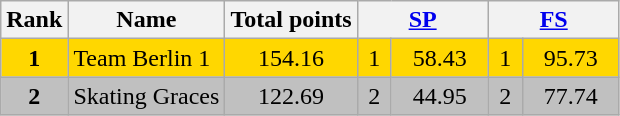<table class="wikitable sortable">
<tr>
<th>Rank</th>
<th>Name</th>
<th>Total points</th>
<th colspan="2" width="80px"><a href='#'>SP</a></th>
<th colspan="2" width="80px"><a href='#'>FS</a></th>
</tr>
<tr bgcolor="gold">
<td align="center"><strong>1</strong></td>
<td>Team Berlin 1</td>
<td align="center">154.16</td>
<td align="center">1</td>
<td align="center">58.43</td>
<td align="center">1</td>
<td align="center">95.73</td>
</tr>
<tr bgcolor="silver">
<td align="center"><strong>2</strong></td>
<td>Skating Graces</td>
<td align="center">122.69</td>
<td align="center">2</td>
<td align="center">44.95</td>
<td align="center">2</td>
<td align="center">77.74</td>
</tr>
</table>
